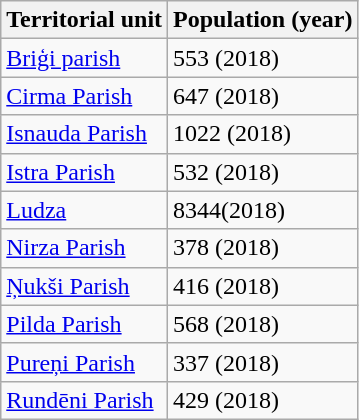<table class="sortable wikitable">
<tr>
<th>Territorial unit</th>
<th>Population (year)</th>
</tr>
<tr>
<td><a href='#'>Briģi parish</a></td>
<td>553 (2018)</td>
</tr>
<tr>
<td><a href='#'>Cirma Parish</a></td>
<td>647 (2018)</td>
</tr>
<tr>
<td><a href='#'>Isnauda Parish</a></td>
<td>1022 (2018)</td>
</tr>
<tr>
<td><a href='#'>Istra Parish</a></td>
<td>532 (2018)</td>
</tr>
<tr>
<td><a href='#'>Ludza</a></td>
<td>8344(2018)</td>
</tr>
<tr>
<td><a href='#'>Nirza Parish</a></td>
<td>378 (2018)</td>
</tr>
<tr>
<td><a href='#'>Ņukši Parish</a></td>
<td>416 (2018)</td>
</tr>
<tr>
<td><a href='#'>Pilda Parish</a></td>
<td>568 (2018)</td>
</tr>
<tr>
<td><a href='#'>Pureņi Parish</a></td>
<td>337 (2018)</td>
</tr>
<tr>
<td><a href='#'>Rundēni Parish</a></td>
<td>429 (2018)</td>
</tr>
</table>
